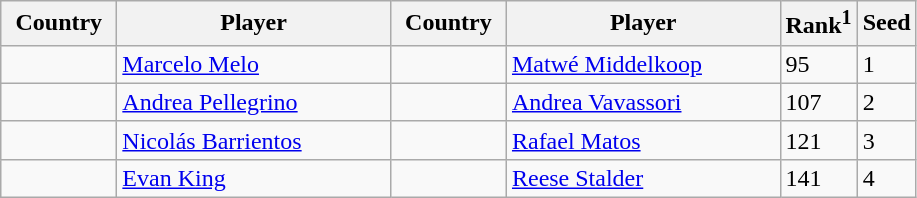<table class="sortable wikitable">
<tr>
<th width="70">Country</th>
<th width="175">Player</th>
<th width="70">Country</th>
<th width="175">Player</th>
<th>Rank<sup>1</sup></th>
<th>Seed</th>
</tr>
<tr>
<td></td>
<td><a href='#'>Marcelo Melo</a></td>
<td></td>
<td><a href='#'>Matwé Middelkoop</a></td>
<td>95</td>
<td>1</td>
</tr>
<tr>
<td></td>
<td><a href='#'>Andrea Pellegrino</a></td>
<td></td>
<td><a href='#'>Andrea Vavassori</a></td>
<td>107</td>
<td>2</td>
</tr>
<tr>
<td></td>
<td><a href='#'>Nicolás Barrientos</a></td>
<td></td>
<td><a href='#'>Rafael Matos</a></td>
<td>121</td>
<td>3</td>
</tr>
<tr>
<td></td>
<td><a href='#'>Evan King</a></td>
<td></td>
<td><a href='#'>Reese Stalder</a></td>
<td>141</td>
<td>4</td>
</tr>
</table>
